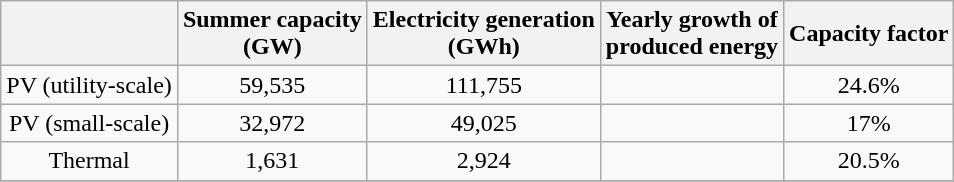<table class="wikitable " style="text-align:center">
<tr>
<th></th>
<th>Summer capacity <br>(GW)</th>
<th>Electricity generation<br> (GWh)</th>
<th>Yearly growth of <br>produced energy</th>
<th>Capacity factor</th>
</tr>
<tr>
<td>PV (utility-scale)</td>
<td>59,535</td>
<td>111,755</td>
<td></td>
<td>24.6%</td>
</tr>
<tr>
<td>PV (small-scale)</td>
<td>32,972</td>
<td>49,025</td>
<td></td>
<td>17%</td>
</tr>
<tr>
<td>Thermal</td>
<td>1,631</td>
<td>2,924</td>
<td></td>
<td>20.5%</td>
</tr>
<tr>
</tr>
</table>
